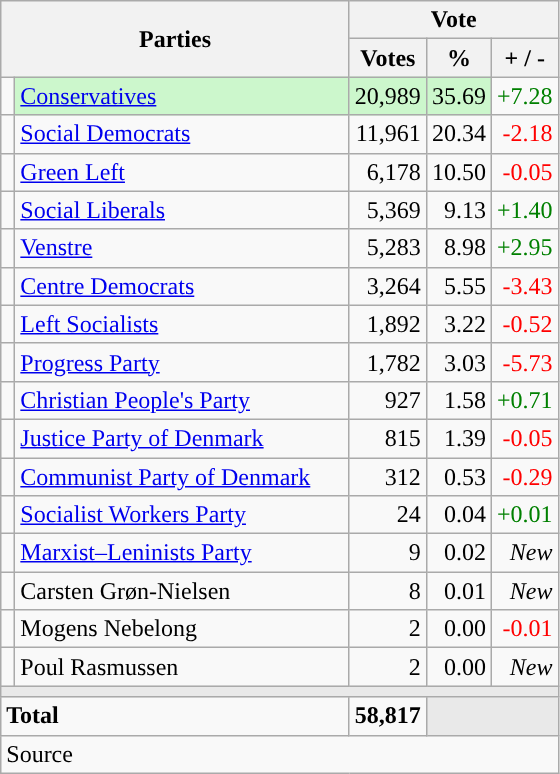<table class="wikitable" style="text-align:right;">
<tr>
<th style="text-align:centre;" rowspan="2" colspan="2" width="225">Parties</th>
<th colspan="3">Vote</th>
</tr>
<tr>
<th width="15">Votes</th>
<th width="15">%</th>
<th width="15">+ / -</th>
</tr>
<tr>
<td width="2" style="color:inherit;background:"></td>
<td bgcolor=#ccf7cc  align="left"><a href='#'>Conservatives</a></td>
<td bgcolor=#ccf7cc>20,989</td>
<td bgcolor=#ccf7cc>35.69</td>
<td style=color:green;>+7.28</td>
</tr>
<tr>
<td width="2" style="color:inherit;background:"></td>
<td align="left"><a href='#'>Social Democrats</a></td>
<td>11,961</td>
<td>20.34</td>
<td style=color:red;>-2.18</td>
</tr>
<tr>
<td width="2" style="color:inherit;background:"></td>
<td align="left"><a href='#'>Green Left</a></td>
<td>6,178</td>
<td>10.50</td>
<td style=color:red;>-0.05</td>
</tr>
<tr>
<td width="2" style="color:inherit;background:"></td>
<td align="left"><a href='#'>Social Liberals</a></td>
<td>5,369</td>
<td>9.13</td>
<td style=color:green;>+1.40</td>
</tr>
<tr>
<td width="2" style="color:inherit;background:"></td>
<td align="left"><a href='#'>Venstre</a></td>
<td>5,283</td>
<td>8.98</td>
<td style=color:green;>+2.95</td>
</tr>
<tr>
<td width="2" style="color:inherit;background:"></td>
<td align="left"><a href='#'>Centre Democrats</a></td>
<td>3,264</td>
<td>5.55</td>
<td style=color:red;>-3.43</td>
</tr>
<tr>
<td width="2" style="color:inherit;background:"></td>
<td align="left"><a href='#'>Left Socialists</a></td>
<td>1,892</td>
<td>3.22</td>
<td style=color:red;>-0.52</td>
</tr>
<tr>
<td width="2" style="color:inherit;background:"></td>
<td align="left"><a href='#'>Progress Party</a></td>
<td>1,782</td>
<td>3.03</td>
<td style=color:red;>-5.73</td>
</tr>
<tr>
<td width="2" style="color:inherit;background:"></td>
<td align="left"><a href='#'>Christian People's Party</a></td>
<td>927</td>
<td>1.58</td>
<td style=color:green;>+0.71</td>
</tr>
<tr>
<td width="2" style="color:inherit;background:"></td>
<td align="left"><a href='#'>Justice Party of Denmark</a></td>
<td>815</td>
<td>1.39</td>
<td style=color:red;>-0.05</td>
</tr>
<tr>
<td width="2" style="color:inherit;background:"></td>
<td align="left"><a href='#'>Communist Party of Denmark</a></td>
<td>312</td>
<td>0.53</td>
<td style=color:red;>-0.29</td>
</tr>
<tr>
<td width="2" style="color:inherit;background:"></td>
<td align="left"><a href='#'>Socialist Workers Party</a></td>
<td>24</td>
<td>0.04</td>
<td style=color:green;>+0.01</td>
</tr>
<tr>
<td width="2" style="color:inherit;background:"></td>
<td align="left"><a href='#'>Marxist–Leninists Party</a></td>
<td>9</td>
<td>0.02</td>
<td><em>New</em></td>
</tr>
<tr>
<td width="2" style="color:inherit;background:"></td>
<td align="left">Carsten Grøn-Nielsen</td>
<td>8</td>
<td>0.01</td>
<td><em>New</em></td>
</tr>
<tr>
<td width="2" style="color:inherit;background:"></td>
<td align="left">Mogens Nebelong</td>
<td>2</td>
<td>0.00</td>
<td style=color:red;>-0.01</td>
</tr>
<tr>
<td width="2" style="color:inherit;background:"></td>
<td align="left">Poul Rasmussen</td>
<td>2</td>
<td>0.00</td>
<td><em>New</em></td>
</tr>
<tr>
<td colspan="7" bgcolor="#E9E9E9"></td>
</tr>
<tr>
<td align="left" colspan="2"><strong>Total</strong></td>
<td><strong>58,817</strong></td>
<td bgcolor="#E9E9E9" colspan="2"></td>
</tr>
<tr>
<td align="left" colspan="6">Source</td>
</tr>
</table>
